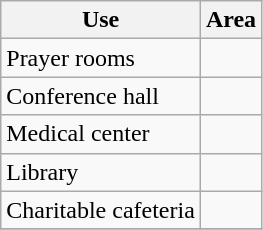<table class="wikitable">
<tr>
<th>Use</th>
<th>Area</th>
</tr>
<tr>
<td>Prayer rooms</td>
<td></td>
</tr>
<tr>
<td>Conference hall</td>
<td></td>
</tr>
<tr>
<td>Medical center</td>
<td></td>
</tr>
<tr>
<td>Library</td>
<td></td>
</tr>
<tr>
<td>Charitable cafeteria</td>
<td></td>
</tr>
<tr>
</tr>
</table>
